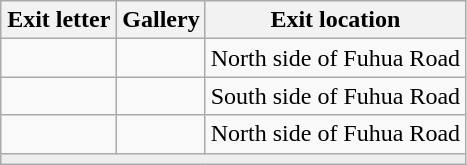<table class="wikitable">
<tr>
<th style="width:70px">Exit letter</th>
<th>Gallery</th>
<th>Exit location</th>
</tr>
<tr>
<td align="center"></td>
<td><br></td>
<td>North side of Fuhua Road</td>
</tr>
<tr>
<td align="center"></td>
<td></td>
<td>South side of Fuhua Road</td>
</tr>
<tr>
<td align="center"></td>
<td></td>
<td>North side of Fuhua Road</td>
</tr>
<tr>
<td colspan="4" bgcolor="#EEEEEE"></td>
</tr>
</table>
